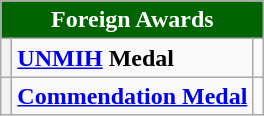<table class="wikitable">
<tr>
<th colspan="3" style="background:#006400; color:#FFFFFF; text-align:center">Foreign Awards</th>
</tr>
<tr>
<th></th>
<td><strong><a href='#'>UNMIH</a> Medal</strong></td>
<td></td>
</tr>
<tr>
<th></th>
<td><strong><a href='#'>Commendation Medal</a></strong></td>
<td></td>
</tr>
</table>
